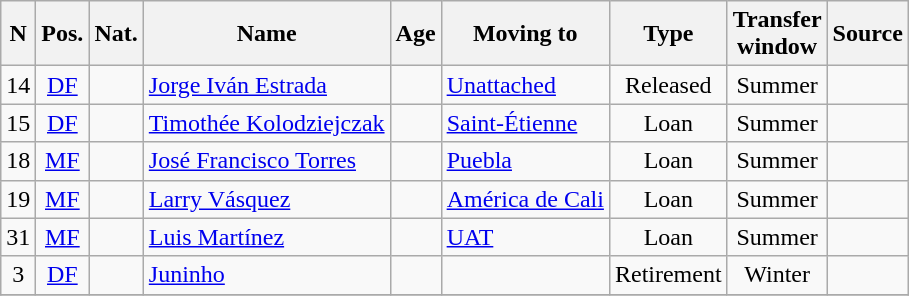<table class="wikitable sortable" style="text-align:center">
<tr>
<th>N</th>
<th>Pos.</th>
<th>Nat.</th>
<th>Name</th>
<th>Age</th>
<th>Moving to</th>
<th>Type</th>
<th>Transfer<br>window</th>
<th>Source</th>
</tr>
<tr>
<td>14</td>
<td><a href='#'>DF</a></td>
<td></td>
<td align=left><a href='#'>Jorge Iván Estrada</a></td>
<td></td>
<td align=left><a href='#'>Unattached</a></td>
<td>Released</td>
<td>Summer</td>
<td></td>
</tr>
<tr>
<td>15</td>
<td><a href='#'>DF</a></td>
<td></td>
<td align=left><a href='#'>Timothée Kolodziejczak</a></td>
<td></td>
<td align=left> <a href='#'>Saint-Étienne</a></td>
<td>Loan</td>
<td>Summer</td>
<td></td>
</tr>
<tr>
<td>18</td>
<td><a href='#'>MF</a></td>
<td></td>
<td align=left><a href='#'>José Francisco Torres</a></td>
<td></td>
<td align=left><a href='#'>Puebla</a></td>
<td>Loan</td>
<td>Summer</td>
<td></td>
</tr>
<tr>
<td>19</td>
<td><a href='#'>MF</a></td>
<td></td>
<td align=left><a href='#'>Larry Vásquez</a></td>
<td></td>
<td align=left> <a href='#'>América de Cali</a></td>
<td>Loan</td>
<td>Summer</td>
<td></td>
</tr>
<tr>
<td>31</td>
<td><a href='#'>MF</a></td>
<td></td>
<td align=left><a href='#'>Luis Martínez</a></td>
<td></td>
<td align=left><a href='#'>UAT</a></td>
<td>Loan</td>
<td>Summer</td>
<td></td>
</tr>
<tr>
<td>3</td>
<td><a href='#'>DF</a></td>
<td></td>
<td align=left><a href='#'>Juninho</a></td>
<td></td>
<td align=left></td>
<td>Retirement</td>
<td>Winter</td>
<td></td>
</tr>
<tr>
</tr>
</table>
